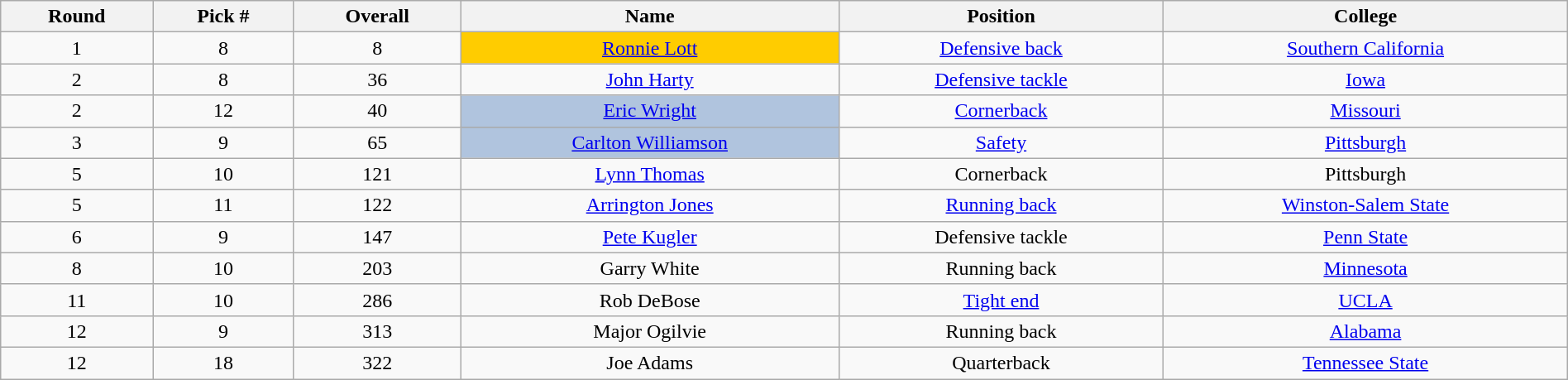<table class="wikitable sortable sortable" style="width: 100%; text-align:center">
<tr>
<th>Round</th>
<th>Pick #</th>
<th>Overall</th>
<th>Name</th>
<th>Position</th>
<th>College</th>
</tr>
<tr>
<td>1</td>
<td>8</td>
<td>8</td>
<td bgcolor=#FFCC00><a href='#'>Ronnie Lott</a></td>
<td><a href='#'>Defensive back</a></td>
<td><a href='#'>Southern California</a></td>
</tr>
<tr>
<td>2</td>
<td>8</td>
<td>36</td>
<td><a href='#'>John Harty</a></td>
<td><a href='#'>Defensive tackle</a></td>
<td><a href='#'>Iowa</a></td>
</tr>
<tr>
<td>2</td>
<td>12</td>
<td>40</td>
<td bgcolor=lightsteelblue><a href='#'>Eric Wright</a></td>
<td><a href='#'>Cornerback</a></td>
<td><a href='#'>Missouri</a></td>
</tr>
<tr>
<td>3</td>
<td>9</td>
<td>65</td>
<td bgcolor=lightsteelblue><a href='#'>Carlton Williamson</a></td>
<td><a href='#'>Safety</a></td>
<td><a href='#'>Pittsburgh</a></td>
</tr>
<tr>
<td>5</td>
<td>10</td>
<td>121</td>
<td><a href='#'>Lynn Thomas</a></td>
<td>Cornerback</td>
<td>Pittsburgh</td>
</tr>
<tr>
<td>5</td>
<td>11</td>
<td>122</td>
<td><a href='#'>Arrington Jones</a></td>
<td><a href='#'>Running back</a></td>
<td><a href='#'>Winston-Salem State</a></td>
</tr>
<tr>
<td>6</td>
<td>9</td>
<td>147</td>
<td><a href='#'>Pete Kugler</a></td>
<td>Defensive tackle</td>
<td><a href='#'>Penn State</a></td>
</tr>
<tr>
<td>8</td>
<td>10</td>
<td>203</td>
<td>Garry White</td>
<td>Running back</td>
<td><a href='#'>Minnesota</a></td>
</tr>
<tr>
<td>11</td>
<td>10</td>
<td>286</td>
<td>Rob DeBose</td>
<td><a href='#'>Tight end</a></td>
<td><a href='#'>UCLA</a></td>
</tr>
<tr>
<td>12</td>
<td>9</td>
<td>313</td>
<td>Major Ogilvie</td>
<td>Running back</td>
<td><a href='#'>Alabama</a></td>
</tr>
<tr>
<td>12</td>
<td>18</td>
<td>322</td>
<td>Joe Adams</td>
<td>Quarterback</td>
<td><a href='#'>Tennessee State</a></td>
</tr>
</table>
